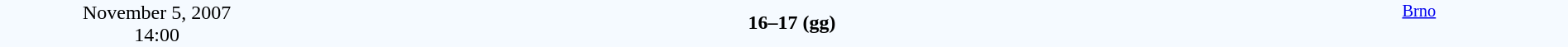<table style="width: 100%; background:#F5FAFF;" cellspacing="0">
<tr>
<td align=center rowspan=3 width=20%>November 5, 2007<br>14:00</td>
</tr>
<tr>
<td width=24% align=right></td>
<td align=center width=13%><strong>16–17 (gg)</strong></td>
<td width=24%></td>
<td style=font-size:85% rowspan=3 valign=top align=center><a href='#'>Brno</a></td>
</tr>
<tr style=font-size:85%>
<td align=right></td>
<td align=center></td>
<td></td>
</tr>
</table>
